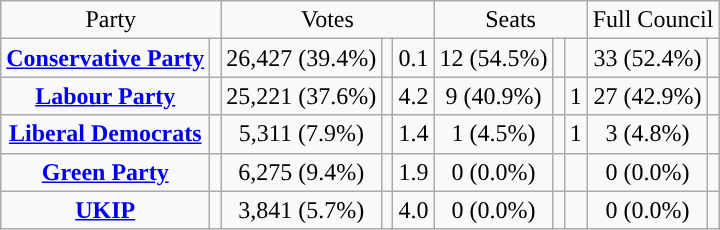<table class=wikitable style="text-align:center;">
<tr>
<td colspan=2>Party</td>
<td colspan=3>Votes</td>
<td colspan=3>Seats</td>
<td colspan=3>Full Council</td>
</tr>
<tr>
<td><strong><a href='#'>Conservative Party</a></strong></td>
<td style="background:"></td>
<td>26,427 (39.4%)</td>
<td></td>
<td> 0.1</td>
<td>12 (54.5%)</td>
<td></td>
<td></td>
<td>33 (52.4%)</td>
<td></td>
</tr>
<tr>
<td><strong><a href='#'>Labour Party</a></strong></td>
<td style="background:"></td>
<td>25,221 (37.6%)</td>
<td></td>
<td> 4.2</td>
<td>9 (40.9%)</td>
<td></td>
<td> 1</td>
<td>27 (42.9%)</td>
<td></td>
</tr>
<tr>
<td><strong><a href='#'>Liberal Democrats</a></strong></td>
<td style="background:"></td>
<td>5,311 (7.9%)</td>
<td></td>
<td> 1.4</td>
<td>1 (4.5%)</td>
<td></td>
<td> 1</td>
<td>3 (4.8%)</td>
<td></td>
</tr>
<tr>
<td><strong><a href='#'>Green Party</a></strong></td>
<td style="background:"></td>
<td>6,275 (9.4%)</td>
<td></td>
<td> 1.9</td>
<td>0 (0.0%)</td>
<td></td>
<td></td>
<td>0 (0.0%)</td>
<td></td>
</tr>
<tr>
<td><strong><a href='#'>UKIP</a></strong></td>
<td style="background:"></td>
<td>3,841 (5.7%)</td>
<td></td>
<td> 4.0</td>
<td>0 (0.0%)</td>
<td></td>
<td></td>
<td>0 (0.0%)</td>
<td></td>
</tr>
</table>
